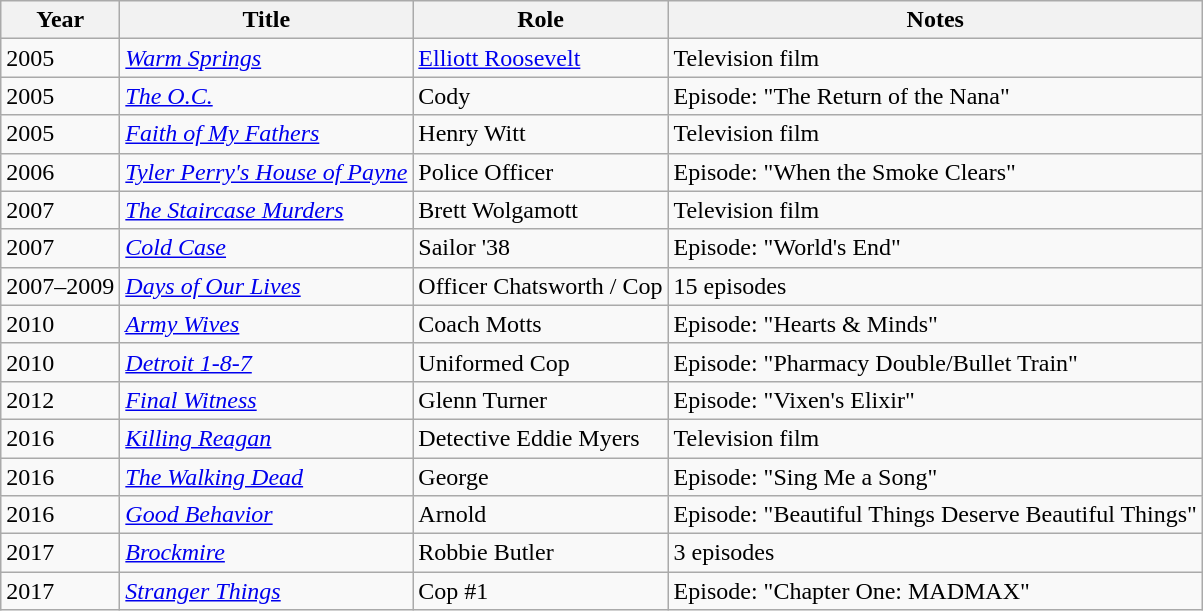<table class="wikitable sortable">
<tr>
<th>Year</th>
<th>Title</th>
<th>Role</th>
<th>Notes</th>
</tr>
<tr>
<td>2005</td>
<td><a href='#'><em>Warm Springs</em></a></td>
<td><a href='#'>Elliott Roosevelt</a></td>
<td>Television film</td>
</tr>
<tr>
<td>2005</td>
<td><em><a href='#'>The O.C.</a></em></td>
<td>Cody</td>
<td>Episode: "The Return of the Nana"</td>
</tr>
<tr>
<td>2005</td>
<td><a href='#'><em>Faith of My Fathers</em></a></td>
<td>Henry Witt</td>
<td>Television film</td>
</tr>
<tr>
<td>2006</td>
<td><em><a href='#'>Tyler Perry's House of Payne</a></em></td>
<td>Police Officer</td>
<td>Episode: "When the Smoke Clears"</td>
</tr>
<tr>
<td>2007</td>
<td><em><a href='#'>The Staircase Murders</a></em></td>
<td>Brett Wolgamott</td>
<td>Television film</td>
</tr>
<tr>
<td>2007</td>
<td><em><a href='#'>Cold Case</a></em></td>
<td>Sailor '38</td>
<td>Episode: "World's End"</td>
</tr>
<tr>
<td>2007–2009</td>
<td><em><a href='#'>Days of Our Lives</a></em></td>
<td>Officer Chatsworth / Cop</td>
<td>15 episodes</td>
</tr>
<tr>
<td>2010</td>
<td><em><a href='#'>Army Wives</a></em></td>
<td>Coach Motts</td>
<td>Episode: "Hearts & Minds"</td>
</tr>
<tr>
<td>2010</td>
<td><em><a href='#'>Detroit 1-8-7</a></em></td>
<td>Uniformed Cop</td>
<td>Episode: "Pharmacy Double/Bullet Train"</td>
</tr>
<tr>
<td>2012</td>
<td><em><a href='#'>Final Witness</a></em></td>
<td>Glenn Turner</td>
<td>Episode: "Vixen's Elixir"</td>
</tr>
<tr>
<td>2016</td>
<td><a href='#'><em>Killing Reagan</em></a></td>
<td>Detective Eddie Myers</td>
<td>Television film</td>
</tr>
<tr>
<td>2016</td>
<td><a href='#'><em>The Walking Dead</em></a></td>
<td>George</td>
<td>Episode: "Sing Me a Song"</td>
</tr>
<tr>
<td>2016</td>
<td><a href='#'><em>Good Behavior</em></a></td>
<td>Arnold</td>
<td>Episode: "Beautiful Things Deserve Beautiful Things"</td>
</tr>
<tr>
<td>2017</td>
<td><em><a href='#'>Brockmire</a></em></td>
<td>Robbie Butler</td>
<td>3 episodes</td>
</tr>
<tr>
<td>2017</td>
<td><em><a href='#'>Stranger Things</a></em></td>
<td>Cop #1</td>
<td>Episode: "Chapter One: MADMAX"</td>
</tr>
</table>
